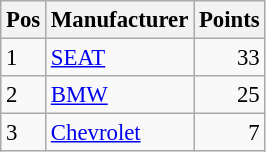<table class="wikitable" style="font-size: 95%;">
<tr>
<th>Pos</th>
<th>Manufacturer</th>
<th>Points</th>
</tr>
<tr>
<td>1</td>
<td> <a href='#'>SEAT</a></td>
<td align="right">33</td>
</tr>
<tr>
<td>2</td>
<td> <a href='#'>BMW</a></td>
<td align="right">25</td>
</tr>
<tr>
<td>3</td>
<td> <a href='#'>Chevrolet</a></td>
<td align="right">7</td>
</tr>
</table>
